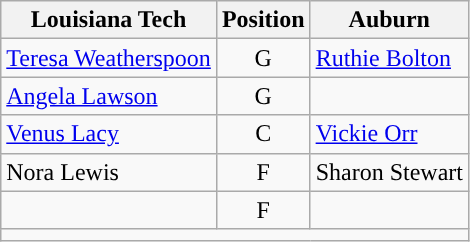<table class="wikitable">
<tr>
<th>Louisiana Tech</th>
<th>Position</th>
<th>Auburn</th>
</tr>
<tr>
<td><a href='#'>Teresa Weatherspoon</a></td>
<td style="text-align:center">G</td>
<td><a href='#'>Ruthie Bolton</a></td>
</tr>
<tr>
<td><a href='#'>Angela Lawson</a></td>
<td style="text-align:center">G</td>
<td></td>
</tr>
<tr>
<td><a href='#'>Venus Lacy</a></td>
<td style="text-align:center">C</td>
<td><a href='#'>Vickie Orr</a></td>
</tr>
<tr>
<td>Nora Lewis</td>
<td style="text-align:center">F</td>
<td>Sharon Stewart</td>
</tr>
<tr>
<td></td>
<td style="text-align:center">F</td>
<td></td>
</tr>
<tr>
<td style="text-align:center" colspan=3></td>
</tr>
</table>
